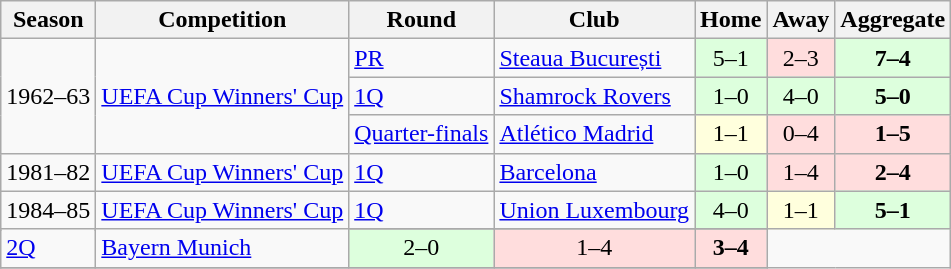<table class="wikitable" style="text-align:left">
<tr>
<th>Season</th>
<th>Competition</th>
<th>Round</th>
<th>Club</th>
<th>Home</th>
<th>Away</th>
<th>Aggregate</th>
</tr>
<tr>
<td rowspan="3">1962–63</td>
<td rowspan="3"><a href='#'>UEFA Cup Winners' Cup</a></td>
<td><a href='#'>PR</a></td>
<td> <a href='#'>Steaua București</a></td>
<td bgcolor="#ddffdd" style="text-align:center;">5–1</td>
<td bgcolor="#ffdddd" style="text-align:center;">2–3</td>
<td bgcolor="#ddffdd" style="text-align:center;"><strong>7–4</strong></td>
</tr>
<tr>
<td><a href='#'>1Q</a></td>
<td> <a href='#'>Shamrock Rovers</a></td>
<td bgcolor="#ddffdd" style="text-align:center;">1–0</td>
<td bgcolor="#ddffdd" style="text-align:center;">4–0</td>
<td bgcolor="#ddffdd" style="text-align:center;"><strong>5–0</strong></td>
</tr>
<tr>
<td><a href='#'>Quarter-finals</a></td>
<td> <a href='#'>Atlético Madrid</a></td>
<td bgcolor="#ffffdd" style="text-align:center;">1–1</td>
<td bgcolor="#ffdddd" style="text-align:center;">0–4</td>
<td bgcolor="#ffdddd" style="text-align:center;"><strong>1–5</strong></td>
</tr>
<tr>
<td rowspan="1">1981–82</td>
<td rowspan="1"><a href='#'>UEFA Cup Winners' Cup</a></td>
<td><a href='#'>1Q</a></td>
<td> <a href='#'>Barcelona</a></td>
<td bgcolor="#ddffdd" style="text-align:center;">1–0</td>
<td bgcolor="#ffdddd" style="text-align:center;">1–4</td>
<td bgcolor="#ffdddd" style="text-align:center;"><strong>2–4</strong></td>
</tr>
<tr>
<td rowspan="2">1984–85</td>
<td rowspan="2"><a href='#'>UEFA Cup Winners' Cup</a></td>
<td><a href='#'>1Q</a></td>
<td> <a href='#'>Union Luxembourg</a></td>
<td bgcolor="#ddffdd" style="text-align:center;">4–0</td>
<td bgcolor="#ffffdd" style="text-align:center;">1–1</td>
<td bgcolor="#ddffdd" style="text-align:center;"><strong>5–1</strong></td>
</tr>
<tr>
</tr>
<tr>
<td><a href='#'>2Q</a></td>
<td> <a href='#'>Bayern Munich</a></td>
<td bgcolor="#ddffdd" style="text-align:center;">2–0</td>
<td bgcolor="#ffdddd" style="text-align:center;">1–4</td>
<td bgcolor="#ffdddd" style="text-align:center;"><strong>3–4</strong></td>
</tr>
<tr>
</tr>
</table>
